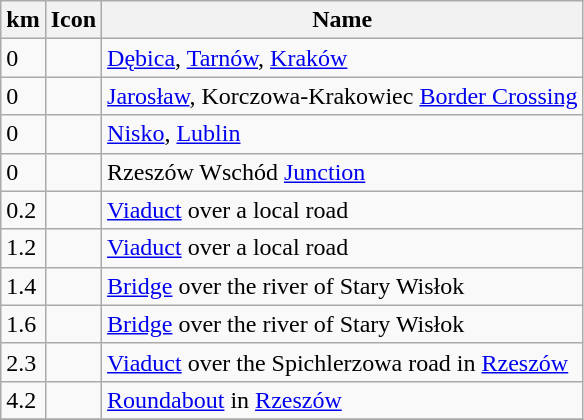<table class=wikitable>
<tr>
<th>km</th>
<th>Icon</th>
<th>Name</th>
</tr>
<tr>
<td>0</td>
<td> </td>
<td> <a href='#'>Dębica</a>, <a href='#'>Tarnów</a>, <a href='#'>Kraków</a></td>
</tr>
<tr>
<td>0</td>
<td> </td>
<td> <a href='#'>Jarosław</a>, Korczowa-Krakowiec <a href='#'>Border Crossing</a></td>
</tr>
<tr>
<td>0</td>
<td></td>
<td> <a href='#'>Nisko</a>, <a href='#'>Lublin</a></td>
</tr>
<tr>
<td>0</td>
<td></td>
<td>Rzeszów Wschód <a href='#'>Junction</a>   </td>
</tr>
<tr>
<td>0.2</td>
<td></td>
<td><a href='#'>Viaduct</a> over a local road</td>
</tr>
<tr>
<td>1.2</td>
<td></td>
<td><a href='#'>Viaduct</a> over a local road</td>
</tr>
<tr>
<td>1.4</td>
<td></td>
<td><a href='#'>Bridge</a> over the river of Stary Wisłok</td>
</tr>
<tr>
<td>1.6</td>
<td></td>
<td><a href='#'>Bridge</a> over the river of Stary Wisłok</td>
</tr>
<tr>
<td>2.3</td>
<td></td>
<td><a href='#'>Viaduct</a> over the Spichlerzowa road in <a href='#'>Rzeszów</a></td>
</tr>
<tr>
<td>4.2</td>
<td></td>
<td><a href='#'>Roundabout</a> in <a href='#'>Rzeszów</a></td>
</tr>
<tr>
</tr>
</table>
